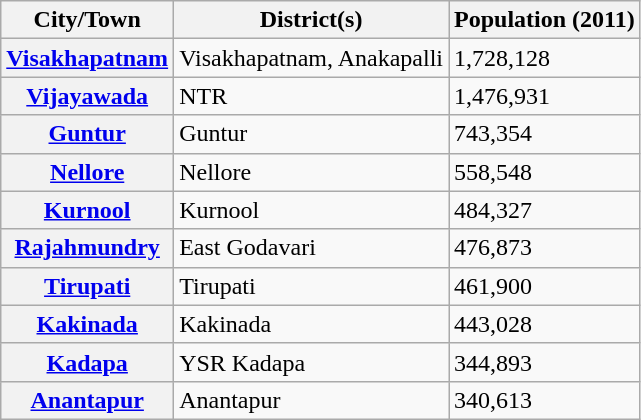<table class="wikitable sortable static-row-numbers">
<tr>
<th scope=col>City/Town</th>
<th scope=col>District(s)</th>
<th scope=col>Population (2011)</th>
</tr>
<tr>
<th scope=row><a href='#'>Visakhapatnam</a></th>
<td>Visakhapatnam, Anakapalli</td>
<td>1,728,128</td>
</tr>
<tr>
<th scope=row><a href='#'>Vijayawada</a></th>
<td>NTR</td>
<td>1,476,931</td>
</tr>
<tr>
<th scope=row><a href='#'>Guntur</a></th>
<td>Guntur</td>
<td>743,354</td>
</tr>
<tr>
<th scope=row><a href='#'>Nellore</a></th>
<td>Nellore</td>
<td>558,548</td>
</tr>
<tr>
<th scope=row><a href='#'>Kurnool</a></th>
<td>Kurnool</td>
<td>484,327</td>
</tr>
<tr>
<th scope=row><a href='#'>Rajahmundry</a></th>
<td>East Godavari</td>
<td>476,873</td>
</tr>
<tr>
<th scope=row><a href='#'>Tirupati</a></th>
<td>Tirupati</td>
<td>461,900</td>
</tr>
<tr>
<th scope=row><a href='#'>Kakinada</a></th>
<td>Kakinada</td>
<td>443,028</td>
</tr>
<tr>
<th scope=row><a href='#'>Kadapa</a></th>
<td>YSR Kadapa</td>
<td>344,893</td>
</tr>
<tr>
<th scope=row><a href='#'>Anantapur</a></th>
<td>Anantapur</td>
<td>340,613</td>
</tr>
</table>
